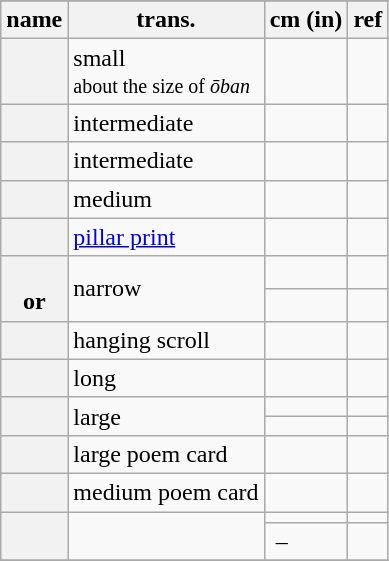<table class="wikitable sortable">
<tr>
</tr>
<tr>
<th scope="col">name</th>
<th scope="col">trans.</th>
<th scope="col">cm (in)</th>
<th scope="col">ref</th>
</tr>
<tr>
<th scope="row"></th>
<td>small<br><small>about  the size of <em>ōban</em></small></td>
<td></td>
<td></td>
</tr>
<tr>
<th scope="row"></th>
<td>intermediate</td>
<td></td>
<td></td>
</tr>
<tr>
<th scope="row"></th>
<td>intermediate</td>
<td></td>
<td></td>
</tr>
<tr>
<th scope="row"></th>
<td>medium</td>
<td></td>
<td></td>
</tr>
<tr>
<th scope="row"></th>
<td><a href='#'>pillar print</a></td>
<td></td>
<td></td>
</tr>
<tr>
<th scope="row" rowspan="2"><br>or </th>
<td rowspan="2">narrow</td>
<td></td>
<td></td>
</tr>
<tr>
<td></td>
<td></td>
</tr>
<tr>
<th scope="row"></th>
<td>hanging scroll</td>
<td></td>
<td></td>
</tr>
<tr>
<th scope="row"></th>
<td>long</td>
<td></td>
<td></td>
</tr>
<tr>
<th scope="row" rowspan="2"></th>
<td rowspan="2">large</td>
<td></td>
<td></td>
</tr>
<tr>
<td></td>
<td></td>
</tr>
<tr>
<th scope="row"></th>
<td>large poem card</td>
<td></td>
<td></td>
</tr>
<tr>
<th scope="row"></th>
<td>medium poem card</td>
<td></td>
<td></td>
</tr>
<tr>
<th scope="row" rowspan="2"></th>
<td rowspan="2"></td>
<td></td>
<td></td>
</tr>
<tr>
<td> –<br></td>
<td></td>
</tr>
<tr>
</tr>
</table>
